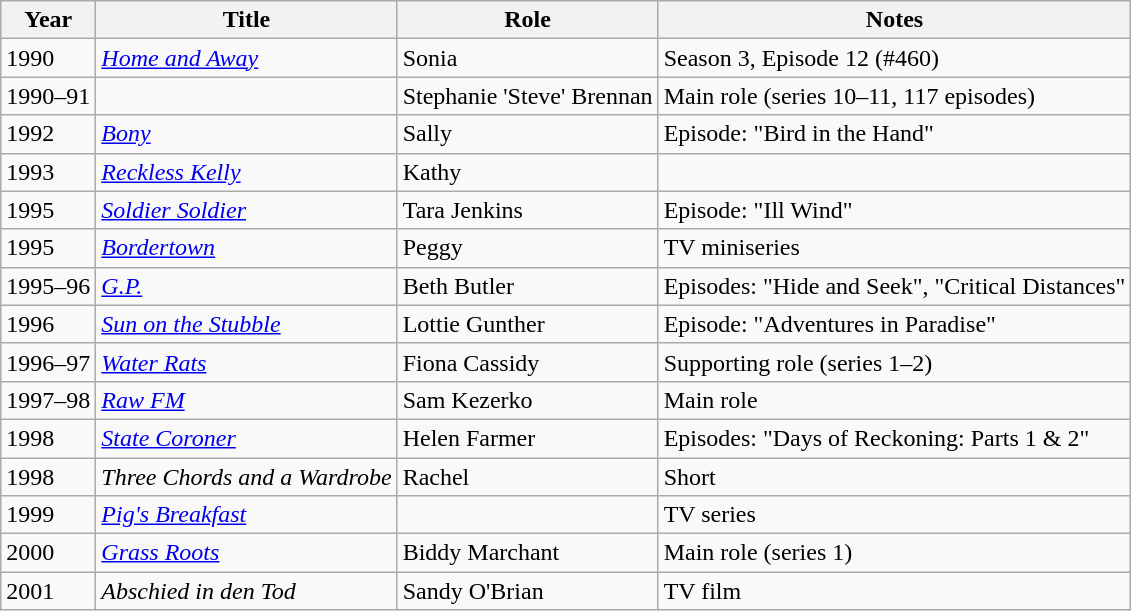<table class="wikitable sortable">
<tr>
<th>Year</th>
<th>Title</th>
<th>Role</th>
<th class="unsortable">Notes</th>
</tr>
<tr>
<td>1990</td>
<td><em><a href='#'>Home and Away</a></em></td>
<td>Sonia</td>
<td>Season 3, Episode 12 (#460)</td>
</tr>
<tr>
<td>1990–91</td>
<td><em></em></td>
<td>Stephanie 'Steve' Brennan</td>
<td>Main role (series 10–11, 117 episodes)</td>
</tr>
<tr>
<td>1992</td>
<td><em><a href='#'>Bony</a></em></td>
<td>Sally</td>
<td>Episode: "Bird in the Hand"</td>
</tr>
<tr>
<td>1993</td>
<td><em><a href='#'>Reckless Kelly</a></em></td>
<td>Kathy</td>
<td></td>
</tr>
<tr>
<td>1995</td>
<td><em><a href='#'>Soldier Soldier</a></em></td>
<td>Tara Jenkins</td>
<td>Episode: "Ill Wind"</td>
</tr>
<tr>
<td>1995</td>
<td><em><a href='#'>Bordertown</a></em></td>
<td>Peggy</td>
<td>TV miniseries</td>
</tr>
<tr>
<td>1995–96</td>
<td><em><a href='#'>G.P.</a></em></td>
<td>Beth Butler</td>
<td>Episodes: "Hide and Seek", "Critical Distances"</td>
</tr>
<tr>
<td>1996</td>
<td><em><a href='#'>Sun on the Stubble</a></em></td>
<td>Lottie Gunther</td>
<td>Episode: "Adventures in Paradise"</td>
</tr>
<tr>
<td>1996–97</td>
<td><em><a href='#'>Water Rats</a></em></td>
<td>Fiona Cassidy</td>
<td>Supporting role (series 1–2)</td>
</tr>
<tr>
<td>1997–98</td>
<td><em><a href='#'>Raw FM</a></em></td>
<td>Sam Kezerko</td>
<td>Main role</td>
</tr>
<tr>
<td>1998</td>
<td><em><a href='#'>State Coroner</a></em></td>
<td>Helen Farmer</td>
<td>Episodes: "Days of Reckoning: Parts 1 & 2"</td>
</tr>
<tr>
<td>1998</td>
<td><em>Three Chords and a Wardrobe</em></td>
<td>Rachel</td>
<td>Short</td>
</tr>
<tr>
<td>1999</td>
<td><em><a href='#'>Pig's Breakfast</a></em></td>
<td></td>
<td>TV series</td>
</tr>
<tr>
<td>2000</td>
<td><em><a href='#'>Grass Roots</a></em></td>
<td>Biddy Marchant</td>
<td>Main role (series 1)</td>
</tr>
<tr>
<td>2001</td>
<td><em>Abschied in den Tod</em></td>
<td>Sandy O'Brian</td>
<td>TV film</td>
</tr>
</table>
